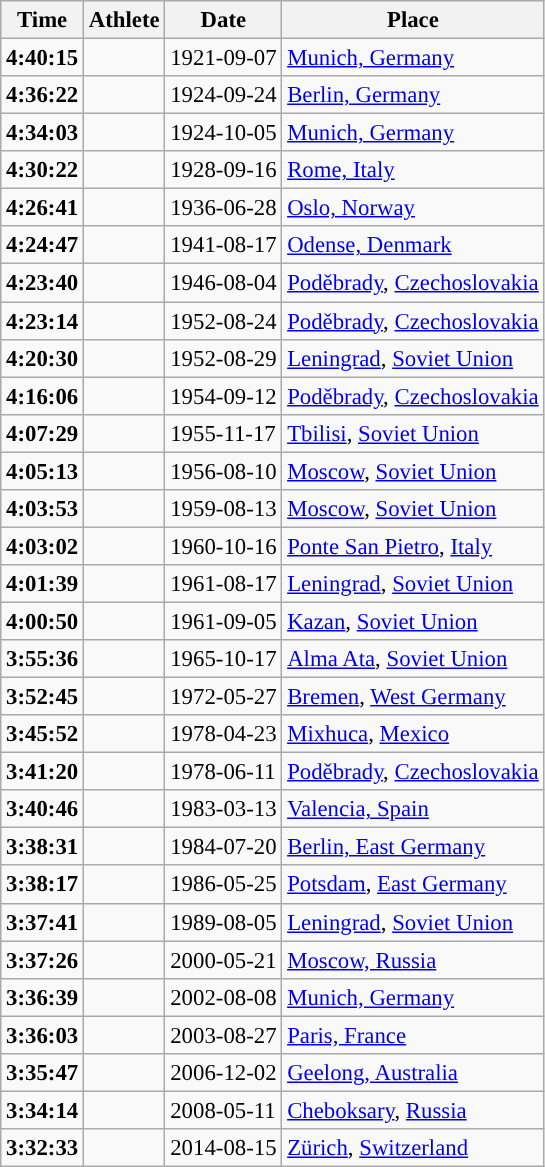<table class="wikitable sortable" style="font-size:95%">
<tr>
<th>Time</th>
<th>Athlete</th>
<th>Date</th>
<th>Place</th>
</tr>
<tr>
<td align=center><strong>4:40:15</strong></td>
<td></td>
<td>1921-09-07</td>
<td><a href='#'>Munich, Germany</a></td>
</tr>
<tr>
<td align=center><strong>4:36:22</strong></td>
<td></td>
<td>1924-09-24</td>
<td><a href='#'>Berlin, Germany</a></td>
</tr>
<tr>
<td align=center><strong>4:34:03</strong></td>
<td></td>
<td>1924-10-05</td>
<td><a href='#'>Munich, Germany</a></td>
</tr>
<tr>
<td align=center><strong>4:30:22</strong></td>
<td></td>
<td>1928-09-16</td>
<td><a href='#'>Rome, Italy</a></td>
</tr>
<tr>
<td align=center><strong>4:26:41</strong></td>
<td></td>
<td>1936-06-28</td>
<td><a href='#'>Oslo, Norway</a></td>
</tr>
<tr>
<td align=center><strong>4:24:47</strong></td>
<td></td>
<td>1941-08-17</td>
<td><a href='#'>Odense, Denmark</a></td>
</tr>
<tr>
<td align=center><strong>4:23:40</strong></td>
<td></td>
<td>1946-08-04</td>
<td><a href='#'>Poděbrady</a>, <a href='#'>Czechoslovakia</a></td>
</tr>
<tr>
<td align=center><strong>4:23:14</strong></td>
<td></td>
<td>1952-08-24</td>
<td><a href='#'>Poděbrady</a>, <a href='#'>Czechoslovakia</a></td>
</tr>
<tr>
<td align=center><strong>4:20:30</strong></td>
<td></td>
<td>1952-08-29</td>
<td><a href='#'>Leningrad</a>, <a href='#'>Soviet Union</a></td>
</tr>
<tr>
<td align=center><strong>4:16:06</strong></td>
<td></td>
<td>1954-09-12</td>
<td><a href='#'>Poděbrady</a>, <a href='#'>Czechoslovakia</a></td>
</tr>
<tr>
<td align=center><strong>4:07:29</strong></td>
<td></td>
<td>1955-11-17</td>
<td><a href='#'>Tbilisi</a>, <a href='#'>Soviet Union</a></td>
</tr>
<tr>
<td align=center><strong>4:05:13</strong></td>
<td></td>
<td>1956-08-10</td>
<td><a href='#'>Moscow</a>, <a href='#'>Soviet Union</a></td>
</tr>
<tr>
<td align=center><strong>4:03:53</strong></td>
<td></td>
<td>1959-08-13</td>
<td><a href='#'>Moscow</a>, <a href='#'>Soviet Union</a></td>
</tr>
<tr>
<td align=center><strong>4:03:02</strong></td>
<td></td>
<td>1960-10-16</td>
<td><a href='#'>Ponte San Pietro</a>, <a href='#'>Italy</a></td>
</tr>
<tr>
<td align=center><strong>4:01:39</strong></td>
<td></td>
<td>1961-08-17</td>
<td><a href='#'>Leningrad</a>, <a href='#'>Soviet Union</a></td>
</tr>
<tr>
<td align=center><strong>4:00:50</strong></td>
<td></td>
<td>1961-09-05</td>
<td><a href='#'>Kazan</a>, <a href='#'>Soviet Union</a></td>
</tr>
<tr>
<td align=center><strong>3:55:36</strong></td>
<td></td>
<td>1965-10-17</td>
<td><a href='#'>Alma Ata</a>, <a href='#'>Soviet Union</a></td>
</tr>
<tr>
<td align=center><strong>3:52:45</strong></td>
<td></td>
<td>1972-05-27</td>
<td><a href='#'>Bremen</a>, <a href='#'>West Germany</a></td>
</tr>
<tr>
<td align=center><strong>3:45:52</strong></td>
<td></td>
<td>1978-04-23</td>
<td><a href='#'>Mixhuca</a>, <a href='#'>Mexico</a></td>
</tr>
<tr>
<td align=center><strong>3:41:20</strong></td>
<td></td>
<td>1978-06-11</td>
<td><a href='#'>Poděbrady</a>, <a href='#'>Czechoslovakia</a></td>
</tr>
<tr>
<td align=center><strong>3:40:46</strong></td>
<td></td>
<td>1983-03-13</td>
<td><a href='#'>Valencia, Spain</a></td>
</tr>
<tr>
<td align=center><strong>3:38:31</strong></td>
<td></td>
<td>1984-07-20</td>
<td><a href='#'>Berlin, East Germany</a></td>
</tr>
<tr>
<td align=center><strong>3:38:17</strong></td>
<td></td>
<td>1986-05-25</td>
<td><a href='#'>Potsdam</a>, <a href='#'>East Germany</a></td>
</tr>
<tr>
<td align=center><strong>3:37:41</strong></td>
<td></td>
<td>1989-08-05</td>
<td><a href='#'>Leningrad</a>, <a href='#'>Soviet Union</a></td>
</tr>
<tr>
<td align=center><strong>3:37:26</strong></td>
<td></td>
<td>2000-05-21</td>
<td><a href='#'>Moscow, Russia</a></td>
</tr>
<tr>
<td align=center><strong>3:36:39</strong></td>
<td></td>
<td>2002-08-08</td>
<td><a href='#'>Munich, Germany</a></td>
</tr>
<tr>
<td align=center><strong>3:36:03</strong></td>
<td></td>
<td>2003-08-27</td>
<td><a href='#'>Paris, France</a></td>
</tr>
<tr>
<td align=center><strong>3:35:47</strong></td>
<td></td>
<td>2006-12-02</td>
<td><a href='#'>Geelong, Australia</a></td>
</tr>
<tr>
<td align=center><strong>3:34:14</strong></td>
<td></td>
<td>2008-05-11</td>
<td><a href='#'>Cheboksary</a>, <a href='#'>Russia</a></td>
</tr>
<tr>
<td align=center><strong>3:32:33</strong></td>
<td></td>
<td>2014-08-15</td>
<td><a href='#'>Zürich</a>, <a href='#'>Switzerland</a></td>
</tr>
</table>
